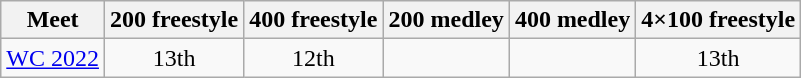<table class="sortable wikitable">
<tr>
<th>Meet</th>
<th class="unsortable">200 freestyle</th>
<th class="unsortable">400 freestyle</th>
<th class="unsortable">200 medley</th>
<th class="unsortable">400 medley</th>
<th class="unsortable">4×100 freestyle</th>
</tr>
<tr>
<td><a href='#'>WC 2022</a></td>
<td align="center">13th</td>
<td align="center">12th</td>
<td align="center"></td>
<td align="center"></td>
<td align="center">13th</td>
</tr>
</table>
